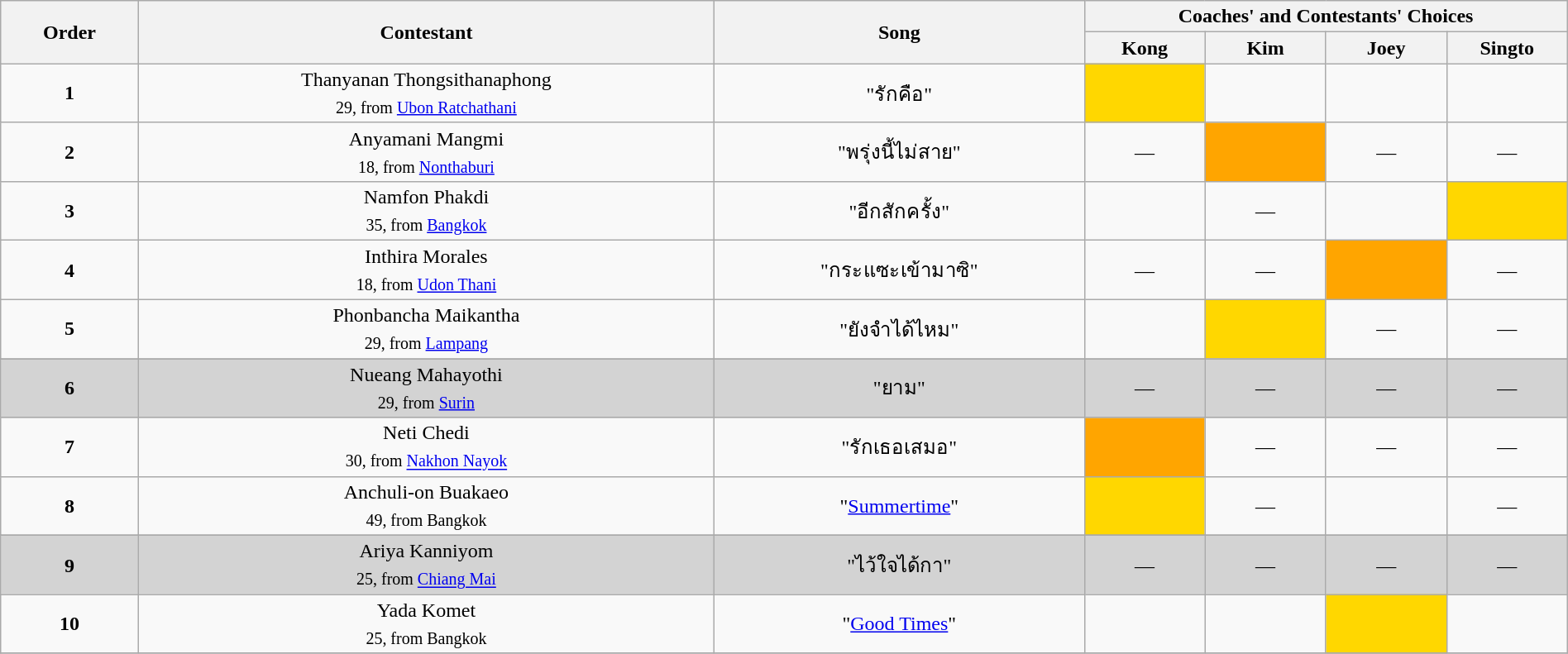<table class="wikitable" style="text-align:center; width:100%;">
<tr>
<th rowspan=2>Order</th>
<th rowspan=2>Contestant</th>
<th rowspan=2>Song</th>
<th colspan=4>Coaches' and Contestants' Choices</th>
</tr>
<tr>
<th width="90">Kong</th>
<th width="90">Kim</th>
<th width="90">Joey</th>
<th width="90">Singto</th>
</tr>
<tr>
<td style="text-align:center"><strong>1</strong></td>
<td>Thanyanan Thongsithanaphong<br><sub>29, from <a href='#'>Ubon Ratchathani</a></sub></td>
<td>"รักคือ"</td>
<td style="background:gold;text-align:center;"></td>
<td style="text-align:center;"></td>
<td style="text-align:center;"></td>
<td style="text-align:center;"></td>
</tr>
<tr>
<td style="text-align:center"><strong>2</strong></td>
<td>Anyamani Mangmi<br><sub>18, from <a href='#'>Nonthaburi</a></sub></td>
<td>"พรุ่งนี้ไม่สาย"</td>
<td style="text-align:center;">—</td>
<td style="background:orange;text-align:center;"></td>
<td style="text-align:center;">—</td>
<td style="text-align:center;">—</td>
</tr>
<tr>
<td style="text-align:center"><strong>3</strong></td>
<td>Namfon Phakdi<br><sub>35, from <a href='#'>Bangkok</a></sub></td>
<td>"อีกสักครั้ง"</td>
<td style="text-align:center;"></td>
<td style="text-align:center;">—</td>
<td style="text-align:center;"></td>
<td style="background:gold;text-align:center;"></td>
</tr>
<tr>
<td style="text-align:center"><strong>4</strong></td>
<td>Inthira Morales<br><sub>18, from <a href='#'>Udon Thani</a></sub></td>
<td>"กระแซะเข้ามาซิ"</td>
<td style="text-align:center;">—</td>
<td style="text-align:center;">—</td>
<td style="background:orange;text-align:center;"></td>
<td style="text-align:center;">—</td>
</tr>
<tr>
<td style="text-align:center"><strong>5</strong></td>
<td>Phonbancha Maikantha<br><sub>29, from <a href='#'>Lampang</a></sub></td>
<td>"ยังจำได้ไหม"</td>
<td style="text-align:center;"></td>
<td style="background:gold;text-align:center;"></td>
<td style="text-align:center;">—</td>
<td style="text-align:center;">—</td>
</tr>
<tr>
</tr>
<tr bgcolor=lightgrey>
<td style="text-align:center"><strong>6</strong></td>
<td>Nueang Mahayothi<br><sub>29, from <a href='#'>Surin</a></sub></td>
<td>"ยาม"</td>
<td style="text-align:center;">—</td>
<td style="text-align:center;">—</td>
<td style="text-align:center;">—</td>
<td style="text-align:center;">—</td>
</tr>
<tr>
<td style="text-align:center"><strong>7</strong></td>
<td>Neti Chedi<br><sub>30, from <a href='#'>Nakhon Nayok</a></sub></td>
<td>"รักเธอเสมอ"</td>
<td style="background:orange;text-align:center;"></td>
<td style="text-align:center;">—</td>
<td style="text-align:center;">—</td>
<td style="text-align:center;">—</td>
</tr>
<tr>
<td style="text-align:center"><strong>8</strong></td>
<td>Anchuli-on Buakaeo<br><sub>49, from Bangkok</sub></td>
<td>"<a href='#'>Summertime</a>"</td>
<td style="background:gold;text-align:center;"></td>
<td style="text-align:center;">—</td>
<td style="text-align:center;"></td>
<td style="text-align:center;">—</td>
</tr>
<tr>
</tr>
<tr bgcolor=lightgrey>
<td style="text-align:center"><strong>9</strong></td>
<td>Ariya Kanniyom<br><sub>25, from <a href='#'>Chiang Mai</a></sub></td>
<td>"ไว้ใจได้กา"</td>
<td style="text-align:center;">—</td>
<td style="text-align:center;">—</td>
<td style="text-align:center;">—</td>
<td style="text-align:center;">—</td>
</tr>
<tr>
<td style="text-align:center"><strong>10</strong></td>
<td>Yada Komet<br><sub>25, from Bangkok</sub></td>
<td>"<a href='#'>Good Times</a>"</td>
<td style="text-align:center;"></td>
<td style="text-align:center;"></td>
<td style="background:gold;text-align:center;"></td>
<td style="text-align:center;"></td>
</tr>
<tr>
</tr>
</table>
